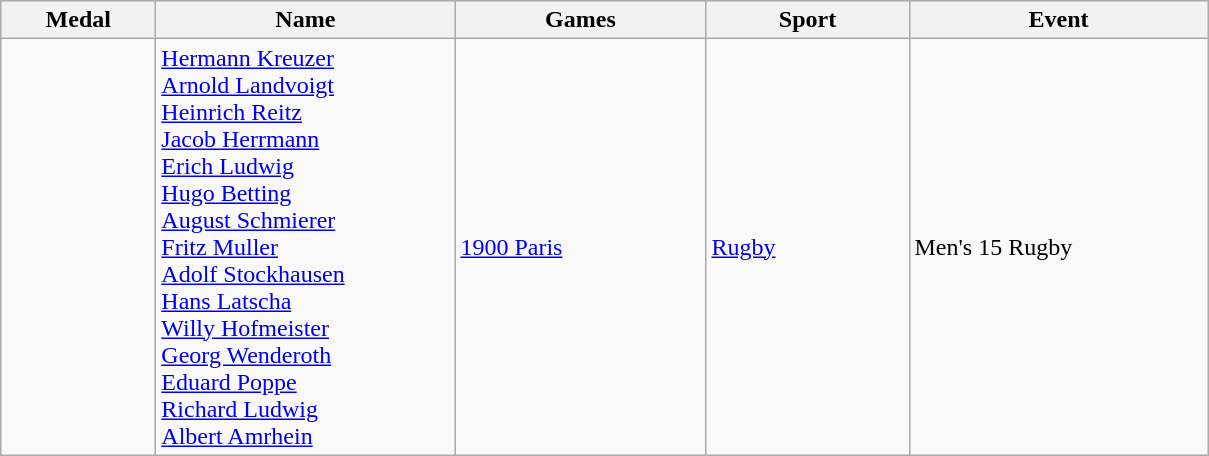<table class="wikitable sortable">
<tr>
<th style="width:6em">Medal</th>
<th style="width:12em">Name</th>
<th style="width:10em">Games</th>
<th style="width:8em">Sport</th>
<th style="width:12em">Event</th>
</tr>
<tr>
<td></td>
<td><a href='#'>Hermann Kreuzer</a><br><a href='#'>Arnold Landvoigt</a><br><a href='#'>Heinrich Reitz</a><br><a href='#'>Jacob Herrmann</a><br><a href='#'>Erich Ludwig</a><br><a href='#'>Hugo Betting</a><br><a href='#'>August Schmierer</a><br><a href='#'>Fritz Muller</a><br><a href='#'>Adolf Stockhausen</a><br><a href='#'>Hans Latscha</a><br><a href='#'>Willy Hofmeister</a><br><a href='#'>Georg Wenderoth</a><br><a href='#'>Eduard Poppe</a><br><a href='#'>Richard Ludwig</a><br><a href='#'>Albert Amrhein</a></td>
<td> <a href='#'>1900 Paris</a></td>
<td> <a href='#'>Rugby</a></td>
<td>Men's 15 Rugby</td>
</tr>
</table>
